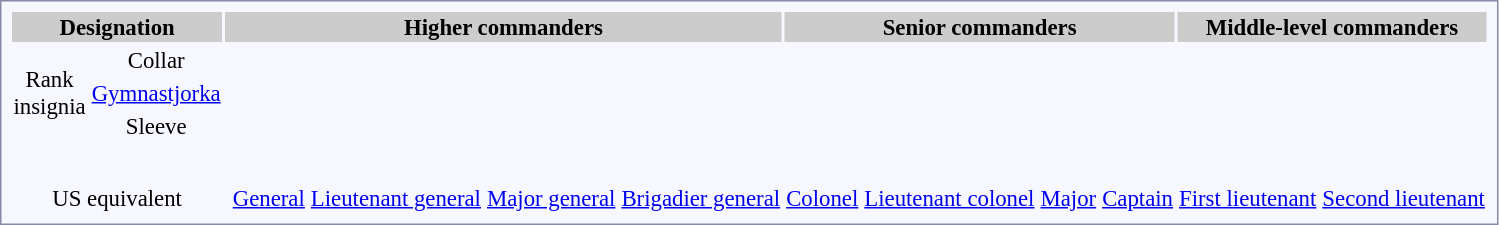<table style="border:1px solid #8888aa; background-color:#f7f8ff; padding:5px; font-size:95%; margin: 0px 12px 12px 0px;">
<tr bgcolor="#CCCCCC">
<th colspan=2>Designation</th>
<th colspan=5>Higher commanders</th>
<th colspan=4>Senior commanders</th>
<th colspan=3>Middle-level commanders</th>
</tr>
<tr style="text-align:center;">
<td rowspan=3>Rank<br>insignia</td>
<td>Collar</td>
<td rowspan=1></td>
<td></td>
<td></td>
<td></td>
<td></td>
<td></td>
<td></td>
<td></td>
<td></td>
<td></td>
<td></td>
<td></td>
</tr>
<tr style="text-align:center;">
<td><a href='#'>Gymnastjorka</a></td>
<td colspan=5></td>
<td></td>
<td></td>
<td></td>
<td></td>
<td></td>
<td></td>
<td></td>
</tr>
<tr style="text-align:center;">
<td>Sleeve</td>
<td></td>
<td></td>
<td></td>
<td></td>
<td></td>
<td></td>
<td></td>
<td></td>
<td></td>
<td></td>
<td></td>
<td></td>
</tr>
<tr style="text-align:center;">
<td colspan=2></td>
<td><br></td>
<td><br></td>
<td><br></td>
<td><br></td>
<td><br></td>
<td><br></td>
<td><br></td>
<td><br></td>
<td><br></td>
<td><br></td>
<td><br></td>
<td><br></td>
</tr>
<tr style="text-align:center;">
<td colspan=14></td>
</tr>
<tr style="text-align:center;">
<td colspan=2>US equivalent</td>
<td></td>
<td><a href='#'>General</a></td>
<td><a href='#'>Lieutenant general</a></td>
<td><a href='#'>Major general</a></td>
<td><a href='#'>Brigadier general</a></td>
<td><a href='#'>Colonel</a></td>
<td><a href='#'>Lieutenant colonel</a></td>
<td><a href='#'>Major</a></td>
<td><a href='#'>Captain</a></td>
<td><a href='#'>First lieutenant</a></td>
<td colspan=2><a href='#'>Second lieutenant</a></td>
</tr>
</table>
